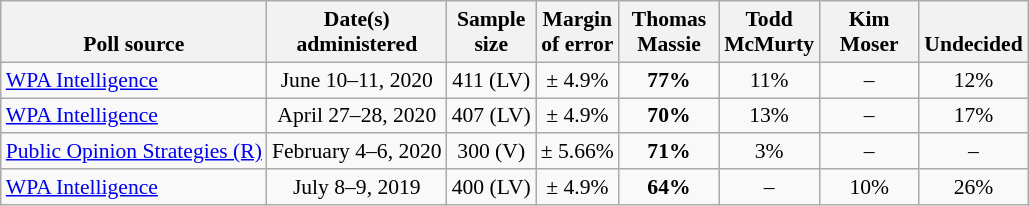<table class="wikitable" style="font-size:90%;text-align:center;">
<tr valign=bottom>
<th>Poll source</th>
<th>Date(s)<br>administered</th>
<th>Sample<br>size</th>
<th>Margin<br>of error</th>
<th style="width:60px;">Thomas<br>Massie</th>
<th style="width:60px;">Todd<br>McMurty</th>
<th style="width:60px;">Kim<br>Moser</th>
<th>Undecided</th>
</tr>
<tr>
<td style="text-align:left;"><a href='#'>WPA Intelligence</a></td>
<td>June 10–11, 2020</td>
<td>411 (LV)</td>
<td>± 4.9%</td>
<td><strong>77%</strong></td>
<td>11%</td>
<td>–</td>
<td>12%</td>
</tr>
<tr>
<td style="text-align:left;"><a href='#'>WPA Intelligence</a></td>
<td>April 27–28, 2020</td>
<td>407 (LV)</td>
<td>± 4.9%</td>
<td><strong>70%</strong></td>
<td>13%</td>
<td>–</td>
<td>17%</td>
</tr>
<tr>
<td style="text-align:left;"><a href='#'>Public Opinion Strategies (R)</a></td>
<td>February 4–6, 2020</td>
<td>300 (V)</td>
<td>± 5.66%</td>
<td><strong>71%</strong></td>
<td>3%</td>
<td>–</td>
<td>–</td>
</tr>
<tr>
<td style="text-align:left;"><a href='#'>WPA Intelligence</a></td>
<td>July 8–9, 2019</td>
<td>400 (LV)</td>
<td>± 4.9%</td>
<td><strong>64%</strong></td>
<td>–</td>
<td>10%</td>
<td>26%</td>
</tr>
</table>
